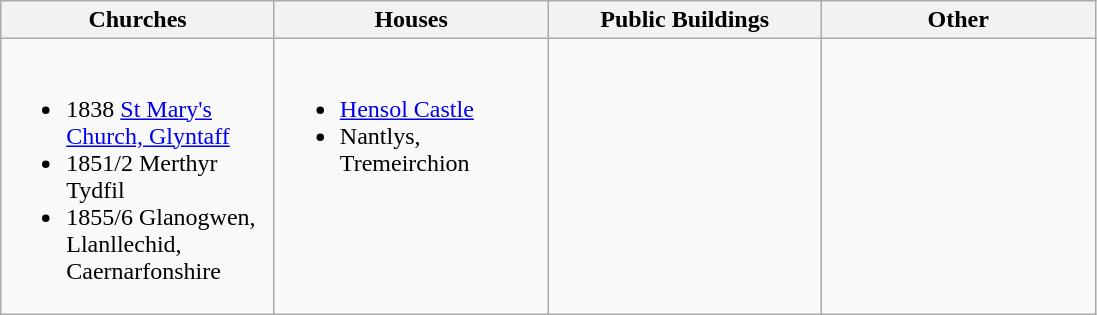<table class="wikitable">
<tr>
<th width="175">Churches</th>
<th width="175">Houses</th>
<th width="175">Public Buildings</th>
<th width="175">Other</th>
</tr>
<tr valign="top">
<td><br><ul><li>1838 <a href='#'>St Mary's Church, Glyntaff</a></li><li>1851/2 Merthyr Tydfil</li><li>1855/6 Glanogwen, Llanllechid, Caernarfonshire</li></ul></td>
<td><br><ul><li><a href='#'>Hensol Castle</a></li><li>Nantlys, Tremeirchion</li></ul></td>
<td></td>
<td></td>
</tr>
</table>
